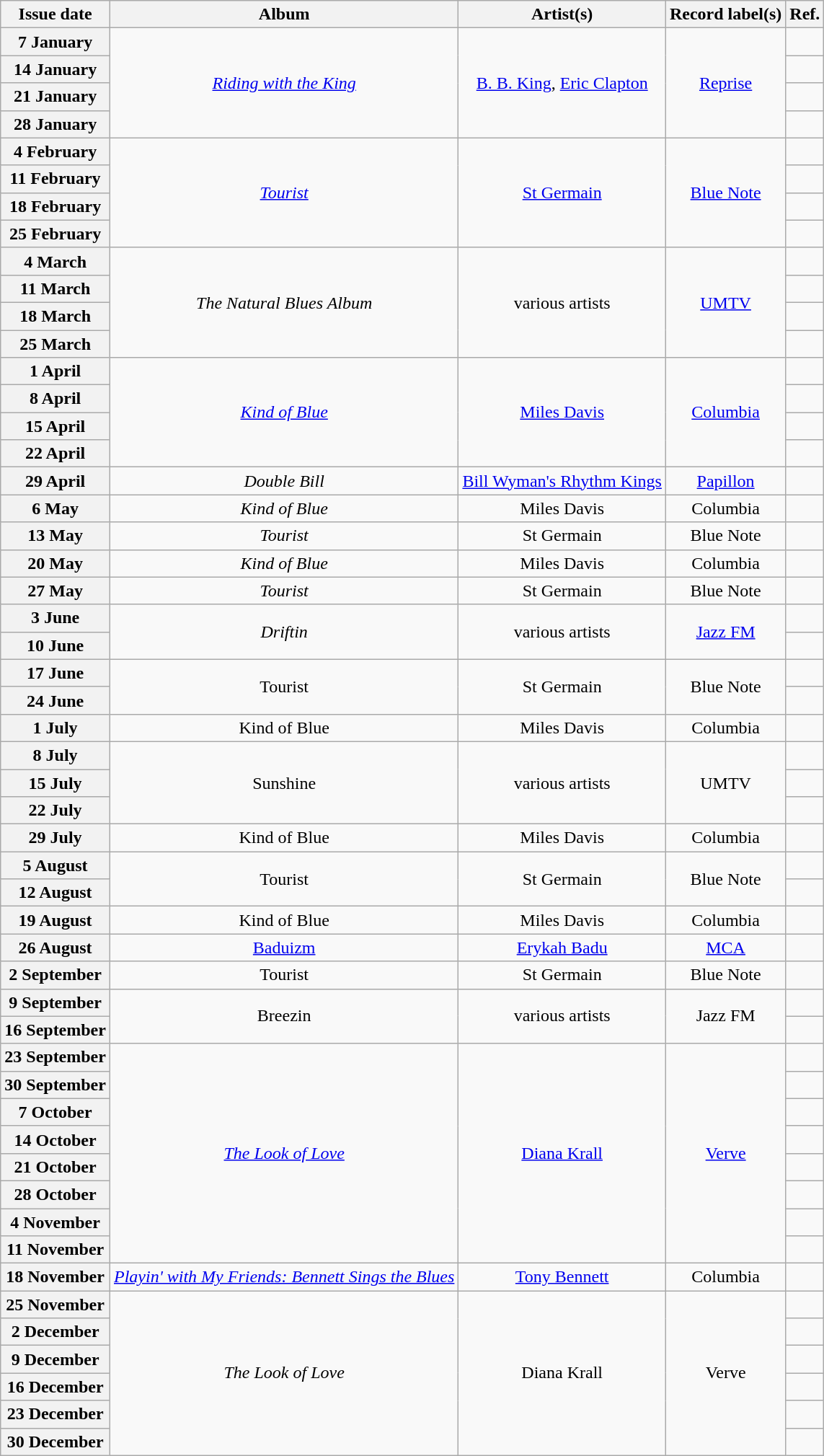<table class="wikitable plainrowheaders" style="text-align:center">
<tr>
<th scope="col">Issue date</th>
<th scope="col">Album</th>
<th scope="col">Artist(s)</th>
<th scope="col">Record label(s)</th>
<th scope="col">Ref.</th>
</tr>
<tr>
<th scope="row">7 January</th>
<td rowspan="4"><em><a href='#'>Riding with the King</a></em></td>
<td rowspan="4"><a href='#'>B. B. King</a>, <a href='#'>Eric Clapton</a></td>
<td rowspan="4"><a href='#'>Reprise</a></td>
<td></td>
</tr>
<tr>
<th scope="row">14 January</th>
<td></td>
</tr>
<tr>
<th scope="row">21 January</th>
<td></td>
</tr>
<tr>
<th scope="row">28 January</th>
<td></td>
</tr>
<tr>
<th scope="row">4 February</th>
<td rowspan="4"><em><a href='#'>Tourist</a></em></td>
<td rowspan="4"><a href='#'>St Germain</a></td>
<td rowspan="4"><a href='#'>Blue Note</a></td>
<td></td>
</tr>
<tr>
<th scope="row">11 February</th>
<td></td>
</tr>
<tr>
<th scope="row">18 February</th>
<td></td>
</tr>
<tr>
<th scope="row">25 February</th>
<td></td>
</tr>
<tr>
<th scope="row">4 March</th>
<td rowspan="4"><em>The Natural Blues Album</em></td>
<td rowspan="4">various artists</td>
<td rowspan="4"><a href='#'>UMTV</a></td>
<td></td>
</tr>
<tr>
<th scope="row">11 March</th>
<td></td>
</tr>
<tr>
<th scope="row">18 March</th>
<td></td>
</tr>
<tr>
<th scope="row">25 March</th>
<td></td>
</tr>
<tr>
<th scope="row">1 April</th>
<td rowspan="4"><em><a href='#'>Kind of Blue</a></em></td>
<td rowspan="4"><a href='#'>Miles Davis</a></td>
<td rowspan="4"><a href='#'>Columbia</a></td>
<td></td>
</tr>
<tr>
<th scope="row">8 April</th>
<td></td>
</tr>
<tr>
<th scope="row">15 April</th>
<td></td>
</tr>
<tr>
<th scope="row">22 April</th>
<td></td>
</tr>
<tr>
<th scope="row">29 April</th>
<td><em>Double Bill</em></td>
<td><a href='#'>Bill Wyman's Rhythm Kings</a></td>
<td><a href='#'>Papillon</a></td>
<td></td>
</tr>
<tr>
<th scope="row">6 May</th>
<td><em>Kind of Blue</em></td>
<td>Miles Davis</td>
<td>Columbia</td>
<td></td>
</tr>
<tr>
<th scope="row">13 May</th>
<td><em>Tourist</em></td>
<td>St Germain</td>
<td>Blue Note</td>
<td></td>
</tr>
<tr>
<th scope="row">20 May</th>
<td><em>Kind of Blue</em></td>
<td>Miles Davis</td>
<td>Columbia</td>
<td></td>
</tr>
<tr>
<th scope="row">27 May</th>
<td><em>Tourist</em></td>
<td>St Germain</td>
<td>Blue Note</td>
<td></td>
</tr>
<tr>
<th scope="row">3 June</th>
<td rowspan="2"><em>Driftin<strong></td>
<td rowspan="2">various artists</td>
<td rowspan="2"><a href='#'>Jazz FM</a></td>
<td></td>
</tr>
<tr>
<th scope="row">10 June</th>
<td></td>
</tr>
<tr>
<th scope="row">17 June</th>
<td rowspan="2"></em>Tourist<em></td>
<td rowspan="2">St Germain</td>
<td rowspan="2">Blue Note</td>
<td></td>
</tr>
<tr>
<th scope="row">24 June</th>
<td></td>
</tr>
<tr>
<th scope="row">1 July</th>
<td></em>Kind of Blue<em></td>
<td>Miles Davis</td>
<td>Columbia</td>
<td></td>
</tr>
<tr>
<th scope="row">8 July</th>
<td rowspan="3"></em>Sunshine<em></td>
<td rowspan="3">various artists</td>
<td rowspan="3">UMTV</td>
<td></td>
</tr>
<tr>
<th scope="row">15 July</th>
<td></td>
</tr>
<tr>
<th scope="row">22 July</th>
<td></td>
</tr>
<tr>
<th scope="row">29 July</th>
<td></em>Kind of Blue<em></td>
<td>Miles Davis</td>
<td>Columbia</td>
<td></td>
</tr>
<tr>
<th scope="row">5 August</th>
<td rowspan="2"></em>Tourist<em></td>
<td rowspan="2">St Germain</td>
<td rowspan="2">Blue Note</td>
<td></td>
</tr>
<tr>
<th scope="row">12 August</th>
<td></td>
</tr>
<tr>
<th scope="row">19 August</th>
<td></em>Kind of Blue<em></td>
<td>Miles Davis</td>
<td>Columbia</td>
<td></td>
</tr>
<tr>
<th scope="row">26 August</th>
<td></em><a href='#'>Baduizm</a><em></td>
<td><a href='#'>Erykah Badu</a></td>
<td><a href='#'>MCA</a></td>
<td></td>
</tr>
<tr>
<th scope="row">2 September</th>
<td></em>Tourist<em></td>
<td>St Germain</td>
<td>Blue Note</td>
<td></td>
</tr>
<tr>
<th scope="row">9 September</th>
<td rowspan="2"></em>Breezin</strong></td>
<td rowspan="2">various artists</td>
<td rowspan="2">Jazz FM</td>
<td></td>
</tr>
<tr>
<th scope="row">16 September</th>
<td></td>
</tr>
<tr>
<th scope="row">23 September</th>
<td rowspan="8"><em><a href='#'>The Look of Love</a></em></td>
<td rowspan="8"><a href='#'>Diana Krall</a></td>
<td rowspan="8"><a href='#'>Verve</a></td>
<td></td>
</tr>
<tr>
<th scope="row">30 September</th>
<td></td>
</tr>
<tr>
<th scope="row">7 October</th>
<td></td>
</tr>
<tr>
<th scope="row">14 October</th>
<td></td>
</tr>
<tr>
<th scope="row">21 October</th>
<td></td>
</tr>
<tr>
<th scope="row">28 October</th>
<td></td>
</tr>
<tr>
<th scope="row">4 November</th>
<td></td>
</tr>
<tr>
<th scope="row">11 November</th>
<td></td>
</tr>
<tr>
<th scope="row">18 November</th>
<td><em><a href='#'>Playin' with My Friends: Bennett Sings the Blues</a></em></td>
<td><a href='#'>Tony Bennett</a></td>
<td>Columbia</td>
<td></td>
</tr>
<tr>
<th scope="row">25 November</th>
<td rowspan="6"><em>The Look of Love</em></td>
<td rowspan="6">Diana Krall</td>
<td rowspan="6">Verve</td>
<td></td>
</tr>
<tr>
<th scope="row">2 December</th>
<td></td>
</tr>
<tr>
<th scope="row">9 December</th>
<td></td>
</tr>
<tr>
<th scope="row">16 December</th>
<td></td>
</tr>
<tr>
<th scope="row">23 December</th>
<td></td>
</tr>
<tr>
<th scope="row">30 December</th>
<td></td>
</tr>
</table>
